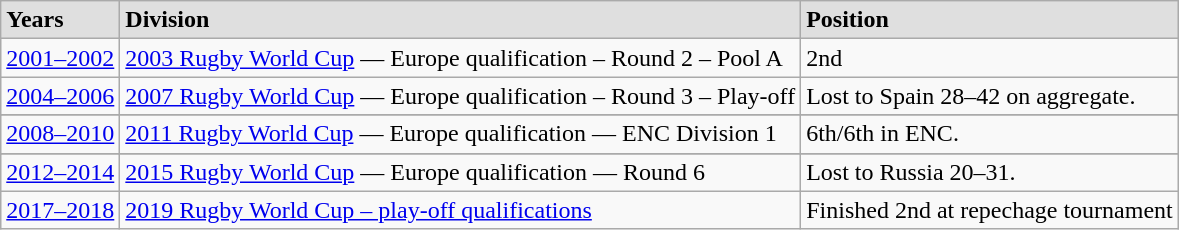<table class=wikitable>
<tr align=left bgcolor=#dfdfdf>
<td><strong>Years</strong></td>
<td><strong>Division</strong></td>
<td><strong>Position</strong></td>
</tr>
<tr align=left>
<td><a href='#'>2001–2002</a></td>
<td><a href='#'>2003 Rugby World Cup</a> — Europe qualification – Round 2 – Pool A</td>
<td>2nd</td>
</tr>
<tr align=left>
<td><a href='#'>2004–2006</a></td>
<td><a href='#'>2007 Rugby World Cup</a> — Europe qualification – Round 3 – Play-off</td>
<td>Lost to Spain 28–42 on aggregate.</td>
</tr>
<tr>
</tr>
<tr align=left>
<td><a href='#'>2008–2010</a></td>
<td><a href='#'>2011 Rugby World Cup</a> — Europe qualification — ENC Division 1</td>
<td>6th/6th in ENC.</td>
</tr>
<tr>
</tr>
<tr align=left>
<td><a href='#'>2012–2014</a></td>
<td><a href='#'>2015 Rugby World Cup</a> — Europe qualification — Round 6</td>
<td>Lost to Russia 20–31.</td>
</tr>
<tr align=left>
<td><a href='#'>2017–2018</a></td>
<td><a href='#'>2019 Rugby World Cup – play-off qualifications</a></td>
<td>Finished 2nd at repechage tournament</td>
</tr>
</table>
